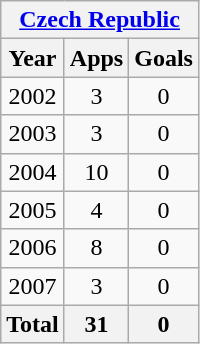<table class="wikitable" style="text-align:center">
<tr>
<th colspan=3><a href='#'>Czech Republic</a></th>
</tr>
<tr>
<th>Year</th>
<th>Apps</th>
<th>Goals</th>
</tr>
<tr>
<td>2002</td>
<td>3</td>
<td>0</td>
</tr>
<tr>
<td>2003</td>
<td>3</td>
<td>0</td>
</tr>
<tr>
<td>2004</td>
<td>10</td>
<td>0</td>
</tr>
<tr>
<td>2005</td>
<td>4</td>
<td>0</td>
</tr>
<tr>
<td>2006</td>
<td>8</td>
<td>0</td>
</tr>
<tr>
<td>2007</td>
<td>3</td>
<td>0</td>
</tr>
<tr>
<th>Total</th>
<th>31</th>
<th>0</th>
</tr>
</table>
